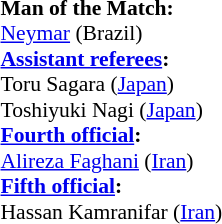<table style="width:50%; font-size:90%;">
<tr>
<td><br><strong>Man of the Match:</strong>
<br><a href='#'>Neymar</a> (Brazil)<br><strong><a href='#'>Assistant referees</a>:</strong>
<br>Toru Sagara (<a href='#'>Japan</a>)
<br>Toshiyuki Nagi (<a href='#'>Japan</a>)
<br><strong><a href='#'>Fourth official</a>:</strong>
<br><a href='#'>Alireza Faghani</a> (<a href='#'>Iran</a>)
<br><strong><a href='#'>Fifth official</a>:</strong>
<br>Hassan Kamranifar (<a href='#'>Iran</a>)</td>
</tr>
</table>
